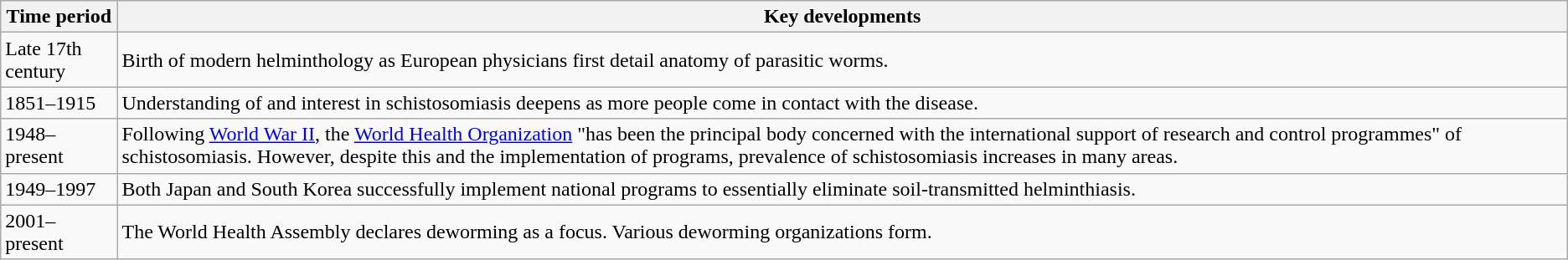<table class="sortable wikitable">
<tr>
<th>Time period</th>
<th>Key developments</th>
</tr>
<tr>
<td>Late 17th century</td>
<td>Birth of modern helminthology as European physicians first detail anatomy of parasitic worms.</td>
</tr>
<tr>
<td>1851–1915</td>
<td>Understanding of and interest in schistosomiasis deepens as more people come in contact with the disease.</td>
</tr>
<tr>
<td>1948–present</td>
<td>Following <a href='#'>World War II</a>, the <a href='#'>World Health Organization</a> "has been the principal body concerned with the international support of research and control programmes" of schistosomiasis. However, despite this and the implementation of programs, prevalence of schistosomiasis increases in many areas.</td>
</tr>
<tr>
<td>1949–1997</td>
<td>Both Japan and South Korea successfully implement national programs to essentially eliminate soil-transmitted helminthiasis.</td>
</tr>
<tr>
<td>2001–present</td>
<td>The World Health Assembly declares deworming as a focus. Various deworming organizations form.</td>
</tr>
</table>
